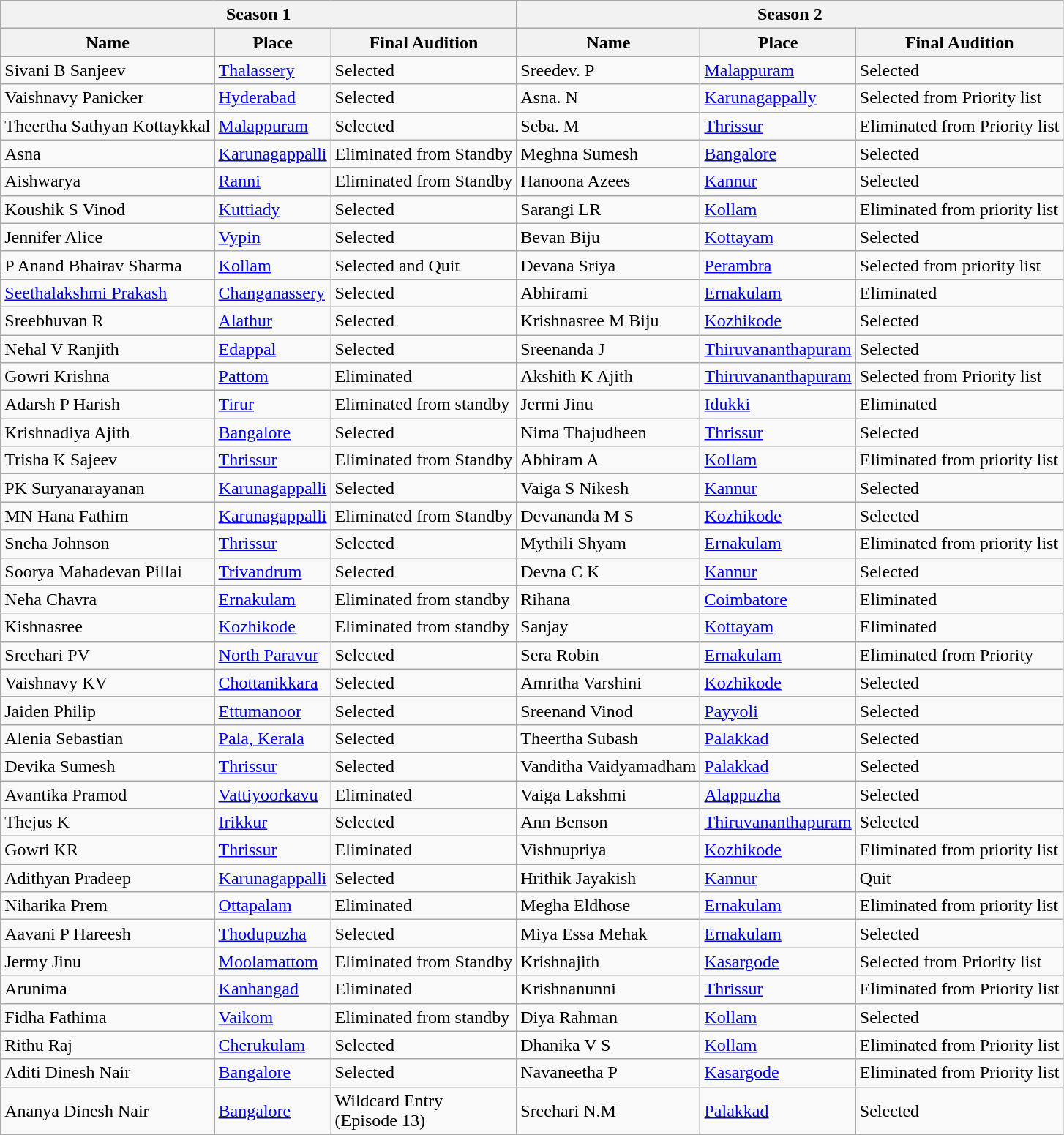<table class="wikitable sortable">
<tr>
<th colspan="3"><strong>Season 1</strong></th>
<th ! colspan="3"><strong>Season 2</strong></th>
</tr>
<tr>
<th>Name</th>
<th>Place</th>
<th>Final Audition</th>
<th>Name</th>
<th>Place</th>
<th>Final Audition</th>
</tr>
<tr>
<td>Sivani B Sanjeev</td>
<td><a href='#'>Thalassery</a></td>
<td>Selected</td>
<td>Sreedev. P</td>
<td><a href='#'>Malappuram</a></td>
<td>Selected</td>
</tr>
<tr>
<td>Vaishnavy Panicker</td>
<td><a href='#'>Hyderabad</a></td>
<td>Selected</td>
<td>Asna. N</td>
<td><a href='#'>Karunagappally</a></td>
<td>Selected from Priority list</td>
</tr>
<tr>
<td>Theertha Sathyan Kottaykkal</td>
<td><a href='#'>Malappuram</a></td>
<td>Selected</td>
<td>Seba. M</td>
<td><a href='#'>Thrissur</a></td>
<td>Eliminated from Priority list</td>
</tr>
<tr>
<td>Asna</td>
<td><a href='#'>Karunagappalli</a></td>
<td>Eliminated from Standby</td>
<td>Meghna Sumesh</td>
<td><a href='#'>Bangalore</a></td>
<td>Selected</td>
</tr>
<tr>
<td>Aishwarya</td>
<td><a href='#'>Ranni</a></td>
<td>Eliminated from Standby</td>
<td>Hanoona Azees</td>
<td><a href='#'>Kannur</a></td>
<td>Selected</td>
</tr>
<tr>
<td>Koushik S Vinod</td>
<td><a href='#'>Kuttiady</a></td>
<td>Selected</td>
<td>Sarangi LR</td>
<td><a href='#'>Kollam</a></td>
<td>Eliminated from priority list</td>
</tr>
<tr>
<td>Jennifer Alice</td>
<td><a href='#'>Vypin</a></td>
<td>Selected</td>
<td>Bevan Biju</td>
<td><a href='#'>Kottayam</a></td>
<td>Selected</td>
</tr>
<tr>
<td>P Anand Bhairav Sharma</td>
<td><a href='#'>Kollam</a></td>
<td>Selected and Quit</td>
<td>Devana Sriya</td>
<td><a href='#'>Perambra</a></td>
<td>Selected from priority list</td>
</tr>
<tr>
<td><a href='#'>Seethalakshmi Prakash</a></td>
<td><a href='#'>Changanassery</a></td>
<td>Selected</td>
<td>Abhirami</td>
<td><a href='#'>Ernakulam</a></td>
<td>Eliminated</td>
</tr>
<tr>
<td>Sreebhuvan R</td>
<td><a href='#'>Alathur</a></td>
<td>Selected</td>
<td>Krishnasree M Biju</td>
<td><a href='#'>Kozhikode</a></td>
<td>Selected</td>
</tr>
<tr>
<td>Nehal V Ranjith</td>
<td><a href='#'>Edappal</a></td>
<td>Selected</td>
<td>Sreenanda J</td>
<td><a href='#'>Thiruvananthapuram</a></td>
<td>Selected</td>
</tr>
<tr>
<td>Gowri Krishna</td>
<td><a href='#'>Pattom</a></td>
<td>Eliminated</td>
<td>Akshith K Ajith</td>
<td><a href='#'>Thiruvananthapuram</a></td>
<td>Selected from Priority list</td>
</tr>
<tr>
<td>Adarsh P Harish</td>
<td><a href='#'>Tirur</a></td>
<td>Eliminated from standby</td>
<td>Jermi Jinu</td>
<td><a href='#'>Idukki</a></td>
<td>Eliminated</td>
</tr>
<tr>
<td>Krishnadiya Ajith</td>
<td><a href='#'>Bangalore</a></td>
<td>Selected</td>
<td>Nima Thajudheen</td>
<td><a href='#'>Thrissur</a></td>
<td>Selected</td>
</tr>
<tr>
<td>Trisha K Sajeev</td>
<td><a href='#'>Thrissur</a></td>
<td>Eliminated from Standby</td>
<td>Abhiram A</td>
<td><a href='#'>Kollam</a></td>
<td>Eliminated from priority list</td>
</tr>
<tr>
<td>PK Suryanarayanan</td>
<td><a href='#'>Karunagappalli</a></td>
<td>Selected</td>
<td>Vaiga S Nikesh</td>
<td><a href='#'>Kannur</a></td>
<td>Selected</td>
</tr>
<tr>
<td>MN Hana Fathim</td>
<td><a href='#'>Karunagappalli</a></td>
<td>Eliminated from Standby</td>
<td>Devananda M S</td>
<td><a href='#'>Kozhikode</a></td>
<td>Selected</td>
</tr>
<tr>
<td>Sneha Johnson</td>
<td><a href='#'>Thrissur</a></td>
<td>Selected</td>
<td>Mythili Shyam</td>
<td><a href='#'>Ernakulam</a></td>
<td>Eliminated from priority list</td>
</tr>
<tr>
<td>Soorya Mahadevan Pillai</td>
<td><a href='#'>Trivandrum</a></td>
<td>Selected</td>
<td>Devna C K</td>
<td><a href='#'>Kannur</a></td>
<td>Selected</td>
</tr>
<tr>
<td>Neha Chavra</td>
<td><a href='#'>Ernakulam</a></td>
<td>Eliminated from standby</td>
<td>Rihana</td>
<td><a href='#'>Coimbatore</a></td>
<td>Eliminated</td>
</tr>
<tr>
<td>Kishnasree</td>
<td><a href='#'>Kozhikode</a></td>
<td>Eliminated from standby</td>
<td>Sanjay</td>
<td><a href='#'>Kottayam</a></td>
<td>Eliminated</td>
</tr>
<tr>
<td>Sreehari PV</td>
<td><a href='#'>North Paravur</a></td>
<td>Selected</td>
<td>Sera Robin</td>
<td><a href='#'>Ernakulam</a></td>
<td>Eliminated from Priority</td>
</tr>
<tr>
<td>Vaishnavy KV</td>
<td><a href='#'>Chottanikkara</a></td>
<td>Selected</td>
<td>Amritha Varshini</td>
<td><a href='#'>Kozhikode</a></td>
<td>Selected</td>
</tr>
<tr>
<td>Jaiden Philip</td>
<td><a href='#'>Ettumanoor</a></td>
<td>Selected</td>
<td>Sreenand Vinod</td>
<td><a href='#'>Payyoli</a></td>
<td>Selected</td>
</tr>
<tr>
<td>Alenia Sebastian</td>
<td><a href='#'>Pala, Kerala</a></td>
<td>Selected</td>
<td>Theertha Subash</td>
<td><a href='#'>Palakkad</a></td>
<td>Selected</td>
</tr>
<tr>
<td>Devika Sumesh</td>
<td><a href='#'>Thrissur</a></td>
<td>Selected</td>
<td>Vanditha Vaidyamadham</td>
<td><a href='#'>Palakkad</a></td>
<td>Selected</td>
</tr>
<tr>
<td>Avantika Pramod</td>
<td><a href='#'>Vattiyoorkavu</a></td>
<td>Eliminated</td>
<td>Vaiga Lakshmi</td>
<td><a href='#'>Alappuzha</a></td>
<td>Selected</td>
</tr>
<tr>
<td>Thejus K</td>
<td><a href='#'>Irikkur</a></td>
<td>Selected</td>
<td>Ann Benson</td>
<td><a href='#'>Thiruvananthapuram</a></td>
<td>Selected</td>
</tr>
<tr>
<td>Gowri KR</td>
<td><a href='#'>Thrissur</a></td>
<td>Eliminated</td>
<td>Vishnupriya</td>
<td><a href='#'>Kozhikode</a></td>
<td>Eliminated from priority list</td>
</tr>
<tr>
<td>Adithyan Pradeep</td>
<td><a href='#'>Karunagappalli</a></td>
<td>Selected</td>
<td>Hrithik Jayakish</td>
<td><a href='#'>Kannur</a></td>
<td>Quit</td>
</tr>
<tr>
<td>Niharika Prem</td>
<td><a href='#'>Ottapalam</a></td>
<td>Eliminated</td>
<td>Megha Eldhose</td>
<td><a href='#'>Ernakulam</a></td>
<td>Eliminated from priority list</td>
</tr>
<tr>
<td>Aavani P Hareesh</td>
<td><a href='#'>Thodupuzha</a></td>
<td>Selected</td>
<td>Miya Essa Mehak</td>
<td><a href='#'>Ernakulam</a></td>
<td>Selected</td>
</tr>
<tr>
<td>Jermy Jinu</td>
<td><a href='#'>Moolamattom</a></td>
<td>Eliminated from Standby</td>
<td>Krishnajith</td>
<td><a href='#'>Kasargode</a></td>
<td>Selected from Priority list</td>
</tr>
<tr>
<td>Arunima</td>
<td><a href='#'>Kanhangad</a></td>
<td>Eliminated</td>
<td>Krishnanunni</td>
<td><a href='#'>Thrissur</a></td>
<td>Eliminated from Priority list</td>
</tr>
<tr>
<td>Fidha Fathima</td>
<td><a href='#'>Vaikom</a></td>
<td>Eliminated from standby</td>
<td>Diya Rahman</td>
<td><a href='#'>Kollam</a></td>
<td>Selected</td>
</tr>
<tr>
<td>Rithu Raj</td>
<td><a href='#'>Cherukulam</a></td>
<td>Selected</td>
<td>Dhanika V S</td>
<td><a href='#'>Kollam</a></td>
<td>Eliminated from Priority list</td>
</tr>
<tr>
<td>Aditi Dinesh Nair</td>
<td><a href='#'>Bangalore</a></td>
<td>Selected</td>
<td>Navaneetha P</td>
<td><a href='#'>Kasargode</a></td>
<td>Eliminated from Priority list</td>
</tr>
<tr>
<td>Ananya Dinesh Nair</td>
<td><a href='#'>Bangalore</a></td>
<td>Wil️dcard Entry <br> (Episode 13)</td>
<td>Sreehari N.M</td>
<td><a href='#'>Palakkad</a></td>
<td>Selected</td>
</tr>
</table>
